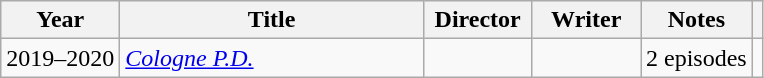<table class="wikitable plainrowheaders sortable">
<tr>
<th>Year</th>
<th width="195">Title</th>
<th width="65">Director</th>
<th width="65">Writer</th>
<th class="unsortable">Notes</th>
<th class="unsortable"></th>
</tr>
<tr>
<td>2019–2020</td>
<td><em><a href='#'>Cologne P.D.</a></em></td>
<td></td>
<td></td>
<td>2 episodes</td>
<td></td>
</tr>
</table>
